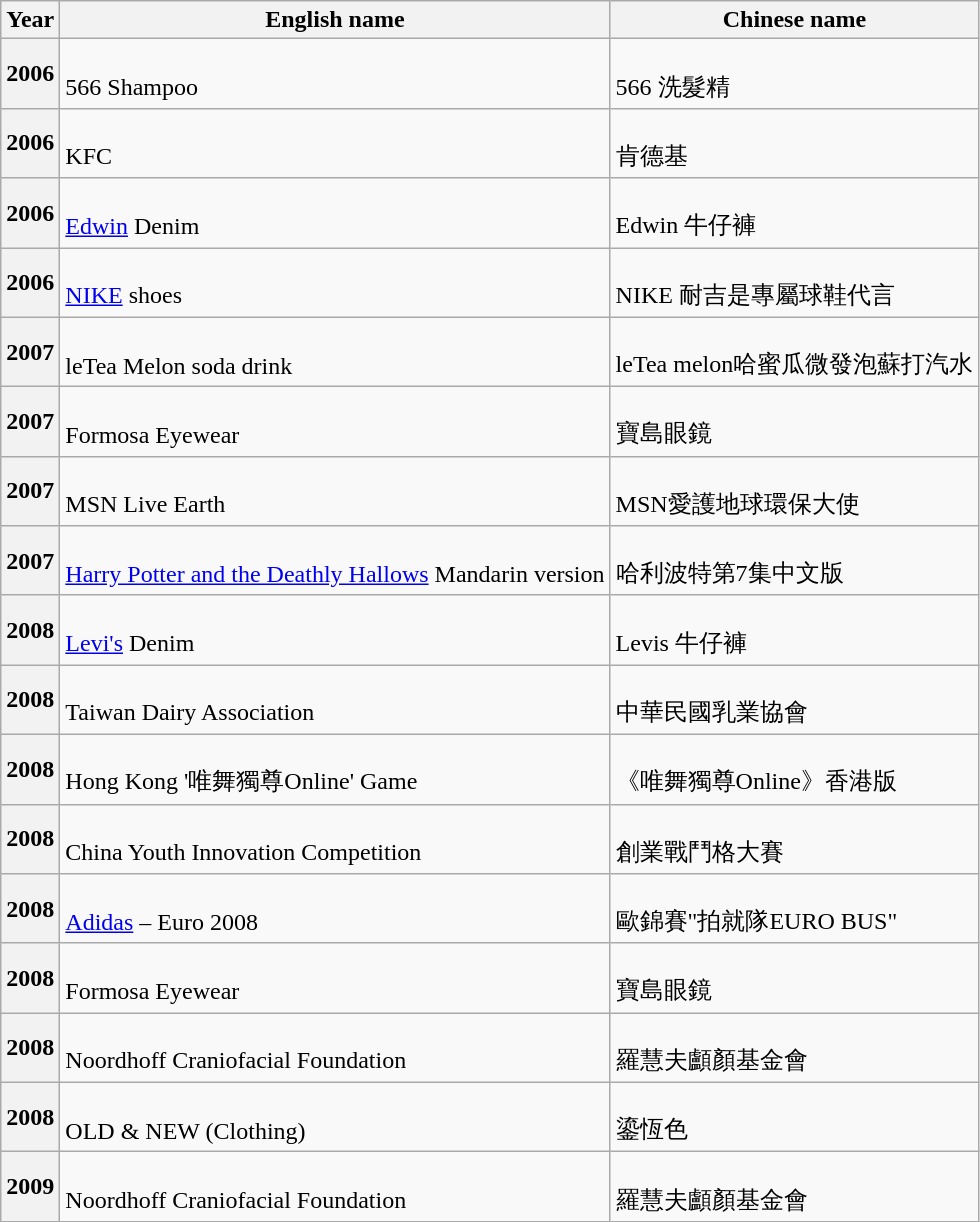<table class="wikitable">
<tr>
<th>Year</th>
<th>English name</th>
<th>Chinese name</th>
</tr>
<tr>
<th>2006</th>
<td><br>566 Shampoo</td>
<td><br>566 洗髮精</td>
</tr>
<tr>
<th>2006</th>
<td><br>KFC</td>
<td><br>肯德基</td>
</tr>
<tr>
<th>2006</th>
<td><br><a href='#'>Edwin</a> Denim</td>
<td><br>Edwin 牛仔褲</td>
</tr>
<tr>
<th>2006</th>
<td><br><a href='#'>NIKE</a> shoes</td>
<td><br>NIKE 耐吉是專屬球鞋代言</td>
</tr>
<tr>
<th>2007</th>
<td><br>leTea Melon soda drink</td>
<td><br>leTea melon哈蜜瓜微發泡蘇打汽水</td>
</tr>
<tr>
<th>2007</th>
<td><br>Formosa Eyewear</td>
<td><br>寶島眼鏡</td>
</tr>
<tr>
<th>2007</th>
<td><br>MSN Live Earth</td>
<td><br>MSN愛護地球環保大使</td>
</tr>
<tr>
<th>2007</th>
<td><br><a href='#'>Harry Potter and the Deathly Hallows</a> Mandarin version</td>
<td><br>哈利波特第7集中文版</td>
</tr>
<tr>
<th>2008</th>
<td><br><a href='#'>Levi's</a> Denim</td>
<td><br>Levis 牛仔褲</td>
</tr>
<tr>
<th>2008</th>
<td><br>Taiwan Dairy Association</td>
<td><br>中華民國乳業協會</td>
</tr>
<tr>
<th>2008</th>
<td><br>Hong Kong '唯舞獨尊Online' Game</td>
<td><br>《唯舞獨尊Online》香港版</td>
</tr>
<tr>
<th>2008</th>
<td><br>China Youth Innovation Competition</td>
<td><br>創業戰鬥格大賽</td>
</tr>
<tr>
<th>2008</th>
<td><br><a href='#'>Adidas</a> – Euro 2008</td>
<td><br>歐錦賽"拍就隊EURO BUS"</td>
</tr>
<tr>
<th>2008</th>
<td><br>Formosa Eyewear</td>
<td><br>寶島眼鏡</td>
</tr>
<tr>
<th>2008</th>
<td><br>Noordhoff Craniofacial Foundation</td>
<td><br>羅慧夫顱顏基金會</td>
</tr>
<tr>
<th>2008</th>
<td><br>OLD & NEW (Clothing)</td>
<td><br>鎏恆色</td>
</tr>
<tr>
<th>2009</th>
<td><br>Noordhoff Craniofacial Foundation</td>
<td><br>羅慧夫顱顏基金會</td>
</tr>
</table>
